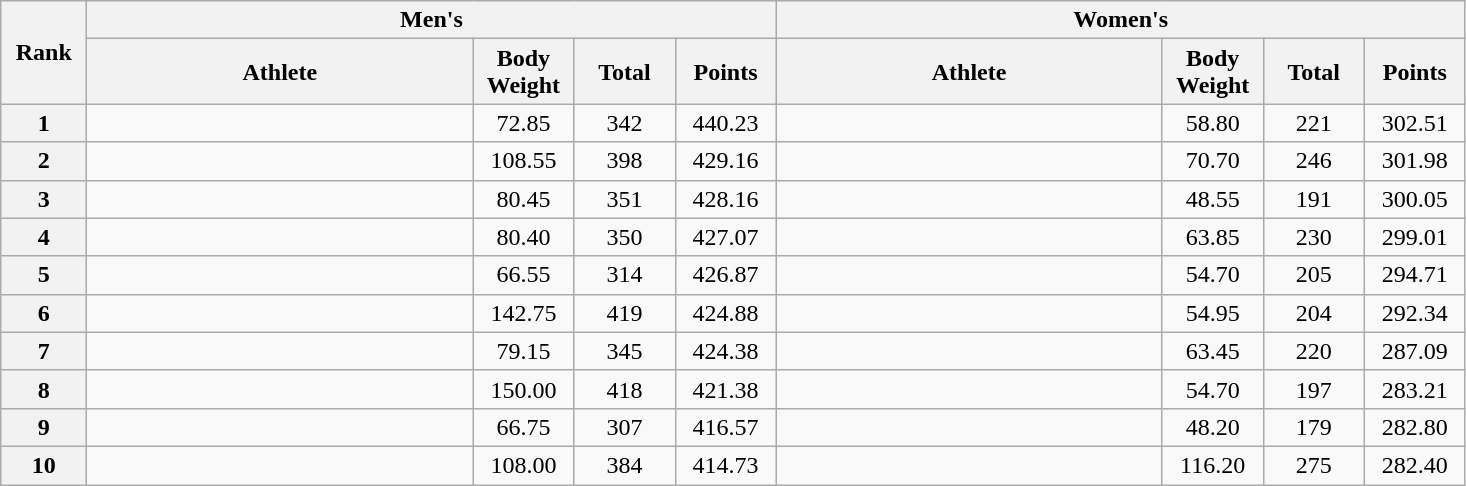<table class="wikitable" style="text-align:center;">
<tr>
<th width=50 rowspan="2">Rank</th>
<th colspan="4">Men's</th>
<th colspan="4">Women's</th>
</tr>
<tr>
<th width=250>Athlete</th>
<th width=60>Body Weight</th>
<th width=60>Total</th>
<th width=60>Points</th>
<th width=250>Athlete</th>
<th width=60>Body Weight</th>
<th width=60>Total</th>
<th width=60>Points</th>
</tr>
<tr>
<th>1</th>
<td align=left></td>
<td>72.85</td>
<td>342</td>
<td>440.23</td>
<td align=left></td>
<td>58.80</td>
<td>221</td>
<td>302.51</td>
</tr>
<tr>
<th>2</th>
<td align=left></td>
<td>108.55</td>
<td>398</td>
<td>429.16</td>
<td align=left></td>
<td>70.70</td>
<td>246</td>
<td>301.98</td>
</tr>
<tr>
<th>3</th>
<td align=left></td>
<td>80.45</td>
<td>351</td>
<td>428.16</td>
<td align=left></td>
<td>48.55</td>
<td>191</td>
<td>300.05</td>
</tr>
<tr>
<th>4</th>
<td align=left></td>
<td>80.40</td>
<td>350</td>
<td>427.07</td>
<td align=left></td>
<td>63.85</td>
<td>230</td>
<td>299.01</td>
</tr>
<tr>
<th>5</th>
<td align=left></td>
<td>66.55</td>
<td>314</td>
<td>426.87</td>
<td align=left></td>
<td>54.70</td>
<td>205</td>
<td>294.71</td>
</tr>
<tr>
<th>6</th>
<td align=left></td>
<td>142.75</td>
<td>419</td>
<td>424.88</td>
<td align=left></td>
<td>54.95</td>
<td>204</td>
<td>292.34</td>
</tr>
<tr>
<th>7</th>
<td align=left></td>
<td>79.15</td>
<td>345</td>
<td>424.38</td>
<td align=left></td>
<td>63.45</td>
<td>220</td>
<td>287.09</td>
</tr>
<tr>
<th>8</th>
<td align=left></td>
<td>150.00</td>
<td>418</td>
<td>421.38</td>
<td align=left></td>
<td>54.70</td>
<td>197</td>
<td>283.21</td>
</tr>
<tr>
<th>9</th>
<td align=left></td>
<td>66.75</td>
<td>307</td>
<td>416.57</td>
<td align=left></td>
<td>48.20</td>
<td>179</td>
<td>282.80</td>
</tr>
<tr>
<th>10</th>
<td align=left></td>
<td>108.00</td>
<td>384</td>
<td>414.73</td>
<td align=left></td>
<td>116.20</td>
<td>275</td>
<td>282.40</td>
</tr>
</table>
